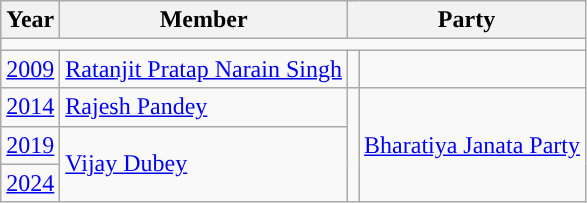<table class="wikitable sortable">
<tr>
<th>Year</th>
<th>Member</th>
<th colspan="2">Party</th>
</tr>
<tr>
<td colspan="4"></td>
</tr>
<tr>
<td><a href='#'>2009</a></td>
<td><a href='#'>Ratanjit Pratap Narain Singh</a></td>
<td></td>
</tr>
<tr>
<td><a href='#'>2014</a></td>
<td><a href='#'>Rajesh Pandey</a></td>
<td rowspan="3" style="background-color: "></td>
<td rowspan="3"><a href='#'>Bharatiya Janata Party</a></td>
</tr>
<tr>
<td><a href='#'>2019</a></td>
<td rowspan="2"><a href='#'>Vijay Dubey</a></td>
</tr>
<tr>
<td><a href='#'>2024</a></td>
</tr>
</table>
